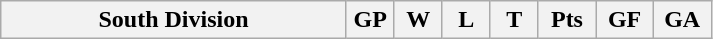<table class="wikitable" style="text-align:center">
<tr>
<th width="45%">South Division</th>
<th width="6.25%">GP</th>
<th width="6.25%">W</th>
<th width="6.25%">L</th>
<th width="6.25%">T</th>
<th width="7.5%">Pts</th>
<th width="7.5%">GF</th>
<th width="7.5%">GA</th>
</tr>
</table>
